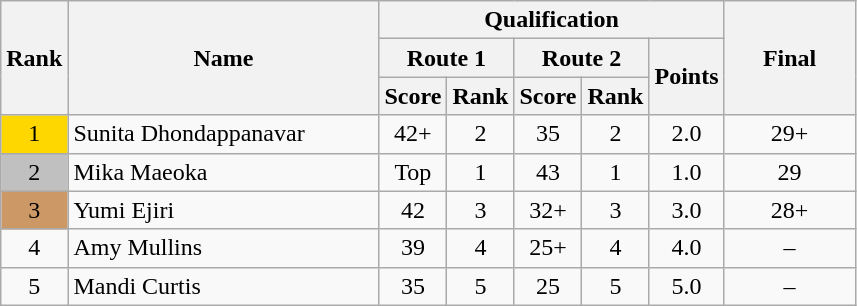<table class="wikitable sortable mw-collapsible" style="text-align:center">
<tr>
<th rowspan="3">Rank</th>
<th rowspan="3" width="200">Name</th>
<th colspan="5" rowspan="1">Qualification</th>
<th rowspan="3" width="80">Final</th>
</tr>
<tr>
<th colspan="2">Route 1</th>
<th colspan="2">Route 2</th>
<th rowspan="2">Points</th>
</tr>
<tr>
<th colspan="1" rowspan="1">Score</th>
<th colspan="1" rowspan="1">Rank</th>
<th colspan="1" rowspan="1">Score</th>
<th colspan="1" rowspan="1">Rank</th>
</tr>
<tr>
<td align="center" style="background: gold">1</td>
<td align="left"> Sunita Dhondappanavar</td>
<td>42+</td>
<td>2</td>
<td>35</td>
<td>2</td>
<td>2.0</td>
<td>29+</td>
</tr>
<tr>
<td align="center" style="background: silver">2</td>
<td align="left"> Mika Maeoka</td>
<td>Top</td>
<td>1</td>
<td>43</td>
<td>1</td>
<td>1.0</td>
<td>29</td>
</tr>
<tr>
<td align="center" style="background: #cc9966">3</td>
<td align="left"> Yumi Ejiri</td>
<td>42</td>
<td>3</td>
<td>32+</td>
<td>3</td>
<td>3.0</td>
<td>28+</td>
</tr>
<tr>
<td align="center">4</td>
<td align="left"> Amy Mullins</td>
<td>39</td>
<td>4</td>
<td>25+</td>
<td>4</td>
<td>4.0</td>
<td>–</td>
</tr>
<tr>
<td align="center">5</td>
<td align="left"> Mandi Curtis</td>
<td>35</td>
<td>5</td>
<td>25</td>
<td>5</td>
<td>5.0</td>
<td>–</td>
</tr>
</table>
